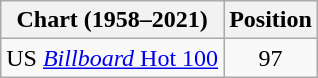<table class="wikitable">
<tr>
<th>Chart (1958–2021)</th>
<th>Position</th>
</tr>
<tr>
<td>US <a href='#'><em>Billboard</em> Hot 100</a></td>
<td style="text-align:center;">97</td>
</tr>
</table>
